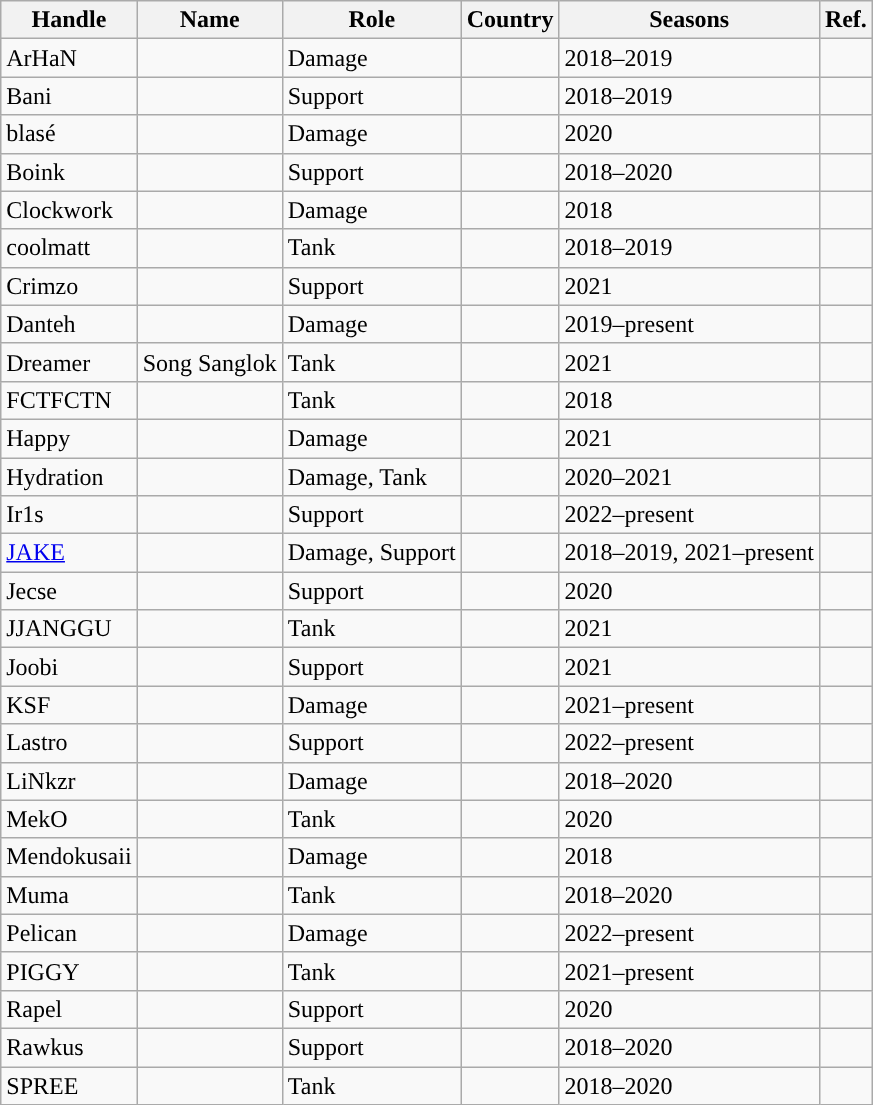<table class="wikitable sortable" style="text-align:left;">
<tr>
<th style="background-color:#">Handle</th>
<th style="background-color:#">Name</th>
<th style="background-color:#">Role</th>
<th style="background-color:#">Country</th>
<th style="background-color:#">Seasons</th>
<th style="background-color:#">Ref.</th>
</tr>
<tr>
<td>ArHaN</td>
<td></td>
<td>Damage</td>
<td></td>
<td>2018–2019</td>
<td></td>
</tr>
<tr>
<td>Bani</td>
<td></td>
<td>Support</td>
<td></td>
<td>2018–2019</td>
<td></td>
</tr>
<tr>
<td>blasé</td>
<td></td>
<td>Damage</td>
<td></td>
<td>2020</td>
<td></td>
</tr>
<tr>
<td>Boink</td>
<td></td>
<td>Support</td>
<td></td>
<td>2018–2020</td>
<td></td>
</tr>
<tr>
<td>Clockwork</td>
<td></td>
<td>Damage</td>
<td></td>
<td>2018</td>
<td></td>
</tr>
<tr>
<td>coolmatt</td>
<td></td>
<td>Tank</td>
<td></td>
<td>2018–2019</td>
<td></td>
</tr>
<tr>
<td>Crimzo</td>
<td></td>
<td>Support</td>
<td></td>
<td>2021</td>
<td></td>
</tr>
<tr>
<td>Danteh</td>
<td></td>
<td>Damage</td>
<td></td>
<td>2019–present</td>
<td></td>
</tr>
<tr>
<td>Dreamer</td>
<td>Song Sanglok</td>
<td>Tank</td>
<td></td>
<td>2021</td>
<td></td>
</tr>
<tr>
<td>FCTFCTN</td>
<td></td>
<td>Tank</td>
<td></td>
<td>2018</td>
<td></td>
</tr>
<tr>
<td>Happy</td>
<td></td>
<td>Damage</td>
<td></td>
<td>2021</td>
<td></td>
</tr>
<tr>
<td>Hydration</td>
<td></td>
<td>Damage, Tank</td>
<td></td>
<td>2020–2021</td>
<td></td>
</tr>
<tr>
<td>Ir1s</td>
<td></td>
<td>Support</td>
<td></td>
<td>2022–present</td>
<td></td>
</tr>
<tr>
<td><a href='#'>JAKE</a></td>
<td></td>
<td>Damage, Support</td>
<td></td>
<td>2018–2019, 2021–present</td>
<td></td>
</tr>
<tr>
<td>Jecse</td>
<td></td>
<td>Support</td>
<td></td>
<td>2020</td>
<td></td>
</tr>
<tr>
<td>JJANGGU</td>
<td></td>
<td>Tank</td>
<td></td>
<td>2021</td>
<td></td>
</tr>
<tr>
<td>Joobi</td>
<td></td>
<td>Support</td>
<td></td>
<td>2021</td>
<td></td>
</tr>
<tr>
<td>KSF</td>
<td></td>
<td>Damage</td>
<td></td>
<td>2021–present</td>
<td></td>
</tr>
<tr>
<td>Lastro</td>
<td></td>
<td>Support</td>
<td></td>
<td>2022–present</td>
<td></td>
</tr>
<tr>
<td>LiNkzr</td>
<td></td>
<td>Damage</td>
<td></td>
<td>2018–2020</td>
<td></td>
</tr>
<tr>
<td>MekO</td>
<td></td>
<td>Tank</td>
<td></td>
<td>2020</td>
<td></td>
</tr>
<tr>
<td>Mendokusaii</td>
<td></td>
<td>Damage</td>
<td></td>
<td>2018</td>
<td></td>
</tr>
<tr>
<td>Muma</td>
<td></td>
<td>Tank</td>
<td></td>
<td>2018–2020</td>
<td></td>
</tr>
<tr>
<td>Pelican</td>
<td></td>
<td>Damage</td>
<td></td>
<td>2022–present</td>
<td></td>
</tr>
<tr>
<td>PIGGY</td>
<td></td>
<td>Tank</td>
<td></td>
<td>2021–present</td>
<td></td>
</tr>
<tr>
<td>Rapel</td>
<td></td>
<td>Support</td>
<td></td>
<td>2020</td>
<td></td>
</tr>
<tr>
<td>Rawkus</td>
<td></td>
<td>Support</td>
<td></td>
<td>2018–2020</td>
<td></td>
</tr>
<tr>
<td>SPREE</td>
<td></td>
<td>Tank</td>
<td></td>
<td>2018–2020</td>
<td></td>
</tr>
</table>
